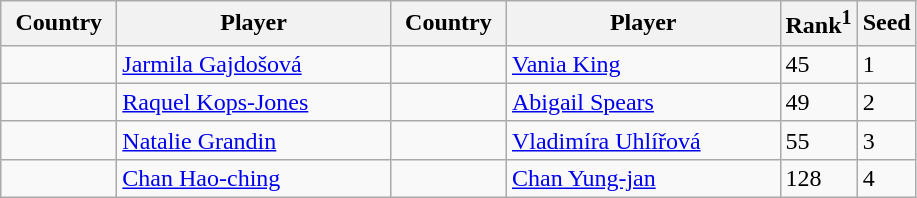<table class="sortable wikitable">
<tr>
<th width="70">Country</th>
<th width="175">Player</th>
<th width="70">Country</th>
<th width="175">Player</th>
<th>Rank<sup>1</sup></th>
<th>Seed</th>
</tr>
<tr>
<td></td>
<td><a href='#'>Jarmila Gajdošová</a></td>
<td></td>
<td><a href='#'>Vania King</a></td>
<td>45</td>
<td>1</td>
</tr>
<tr>
<td></td>
<td><a href='#'>Raquel Kops-Jones</a></td>
<td></td>
<td><a href='#'>Abigail Spears</a></td>
<td>49</td>
<td>2</td>
</tr>
<tr>
<td></td>
<td><a href='#'>Natalie Grandin</a></td>
<td></td>
<td><a href='#'>Vladimíra Uhlířová</a></td>
<td>55</td>
<td>3</td>
</tr>
<tr>
<td></td>
<td><a href='#'>Chan Hao-ching</a></td>
<td></td>
<td><a href='#'>Chan Yung-jan</a></td>
<td>128</td>
<td>4</td>
</tr>
</table>
